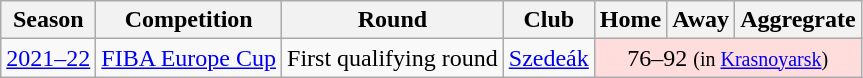<table class="wikitable" style="text-align:center;">
<tr>
<th>Season</th>
<th>Competition</th>
<th>Round</th>
<th>Club</th>
<th>Home</th>
<th>Away</th>
<th>Aggregrate</th>
</tr>
<tr>
<td><a href='#'>2021–22</a></td>
<td><a href='#'>FIBA Europe Cup</a></td>
<td>First qualifying round</td>
<td align="left"> <a href='#'>Szedeák</a></td>
<td colspan=3 bgcolor="#fdd">76–92 <small>(in <a href='#'>Krasnoyarsk</a>)</small></td>
</tr>
</table>
